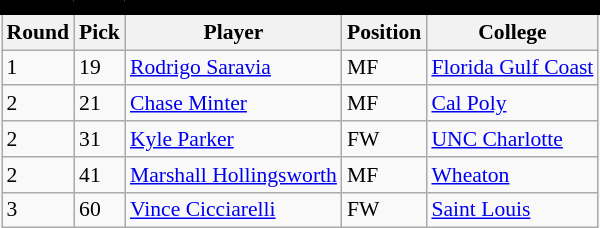<table class="wikitable sortable" style="text-align:center; font-size:90%; text-align:left;">
<tr style="border-spacing: 2px; border: 2px solid black;">
<td colspan="7" bgcolor="#000000" color="#000000" border="#FED000" align="center"><strong></strong></td>
</tr>
<tr>
<th><strong>Round</strong></th>
<th><strong>Pick</strong></th>
<th><strong>Player</strong></th>
<th><strong>Position</strong></th>
<th><strong>College</strong></th>
</tr>
<tr>
<td>1</td>
<td>19</td>
<td> <a href='#'>Rodrigo Saravia</a></td>
<td>MF</td>
<td><a href='#'>Florida Gulf Coast</a></td>
</tr>
<tr>
<td>2</td>
<td>21</td>
<td> <a href='#'>Chase Minter</a></td>
<td>MF</td>
<td><a href='#'>Cal Poly</a></td>
</tr>
<tr>
<td>2</td>
<td>31</td>
<td> <a href='#'>Kyle Parker</a></td>
<td>FW</td>
<td><a href='#'>UNC Charlotte</a></td>
</tr>
<tr>
<td>2</td>
<td>41</td>
<td> <a href='#'>Marshall Hollingsworth</a></td>
<td>MF</td>
<td><a href='#'>Wheaton</a></td>
</tr>
<tr>
<td>3</td>
<td>60</td>
<td> <a href='#'>Vince Cicciarelli</a></td>
<td>FW</td>
<td><a href='#'>Saint Louis</a></td>
</tr>
</table>
